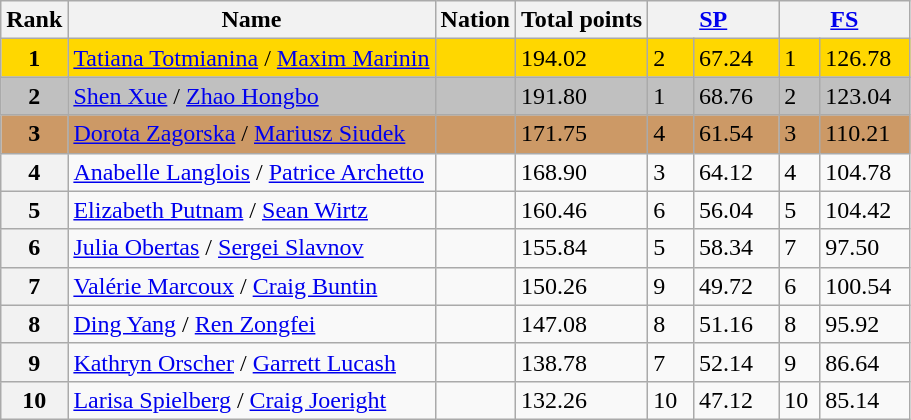<table class="wikitable">
<tr>
<th>Rank</th>
<th>Name</th>
<th>Nation</th>
<th>Total points</th>
<th colspan="2" width="80px"><a href='#'>SP</a></th>
<th colspan="2" width="80px"><a href='#'>FS</a></th>
</tr>
<tr bgcolor="gold">
<td align="center"><strong>1</strong></td>
<td><a href='#'>Tatiana Totmianina</a> / <a href='#'>Maxim Marinin</a></td>
<td></td>
<td>194.02</td>
<td>2</td>
<td>67.24</td>
<td>1</td>
<td>126.78</td>
</tr>
<tr bgcolor="silver">
<td align="center"><strong>2</strong></td>
<td><a href='#'>Shen Xue</a> / <a href='#'>Zhao Hongbo</a></td>
<td></td>
<td>191.80</td>
<td>1</td>
<td>68.76</td>
<td>2</td>
<td>123.04</td>
</tr>
<tr bgcolor="cc9966">
<td align="center"><strong>3</strong></td>
<td><a href='#'>Dorota Zagorska</a> / <a href='#'>Mariusz Siudek</a></td>
<td></td>
<td>171.75</td>
<td>4</td>
<td>61.54</td>
<td>3</td>
<td>110.21</td>
</tr>
<tr>
<th>4</th>
<td><a href='#'>Anabelle Langlois</a> / <a href='#'>Patrice Archetto</a></td>
<td></td>
<td>168.90</td>
<td>3</td>
<td>64.12</td>
<td>4</td>
<td>104.78</td>
</tr>
<tr>
<th>5</th>
<td><a href='#'>Elizabeth Putnam</a> / <a href='#'>Sean Wirtz</a></td>
<td></td>
<td>160.46</td>
<td>6</td>
<td>56.04</td>
<td>5</td>
<td>104.42</td>
</tr>
<tr>
<th>6</th>
<td><a href='#'>Julia Obertas</a> / <a href='#'>Sergei Slavnov</a></td>
<td></td>
<td>155.84</td>
<td>5</td>
<td>58.34</td>
<td>7</td>
<td>97.50</td>
</tr>
<tr>
<th>7</th>
<td><a href='#'>Valérie Marcoux</a> / <a href='#'>Craig Buntin</a></td>
<td></td>
<td>150.26</td>
<td>9</td>
<td>49.72</td>
<td>6</td>
<td>100.54</td>
</tr>
<tr>
<th>8</th>
<td><a href='#'>Ding Yang</a> / <a href='#'>Ren Zongfei</a></td>
<td></td>
<td>147.08</td>
<td>8</td>
<td>51.16</td>
<td>8</td>
<td>95.92</td>
</tr>
<tr>
<th>9</th>
<td><a href='#'>Kathryn Orscher</a> / <a href='#'>Garrett Lucash</a></td>
<td></td>
<td>138.78</td>
<td>7</td>
<td>52.14</td>
<td>9</td>
<td>86.64</td>
</tr>
<tr>
<th>10</th>
<td><a href='#'>Larisa Spielberg</a> / <a href='#'>Craig Joeright</a></td>
<td></td>
<td>132.26</td>
<td>10</td>
<td>47.12</td>
<td>10</td>
<td>85.14</td>
</tr>
</table>
